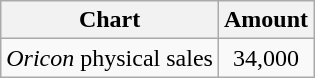<table class="wikitable">
<tr>
<th>Chart</th>
<th>Amount</th>
</tr>
<tr>
<td><em>Oricon</em> physical sales</td>
<td style="text-align:center;">34,000</td>
</tr>
</table>
